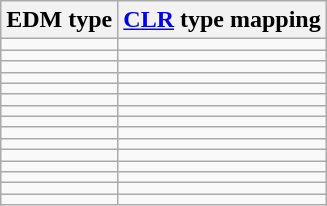<table class="wikitable">
<tr>
<th>EDM type</th>
<th><a href='#'>CLR</a> type mapping</th>
</tr>
<tr>
<td></td>
<td></td>
</tr>
<tr>
<td></td>
<td></td>
</tr>
<tr>
<td></td>
<td></td>
</tr>
<tr>
<td></td>
<td></td>
</tr>
<tr>
<td></td>
<td></td>
</tr>
<tr>
<td></td>
<td></td>
</tr>
<tr>
<td></td>
<td></td>
</tr>
<tr>
<td></td>
<td></td>
</tr>
<tr>
<td></td>
<td></td>
</tr>
<tr>
<td></td>
<td></td>
</tr>
<tr>
<td></td>
<td></td>
</tr>
<tr>
<td></td>
<td></td>
</tr>
<tr>
<td></td>
<td></td>
</tr>
<tr>
<td></td>
<td></td>
</tr>
<tr>
<td></td>
<td></td>
</tr>
</table>
